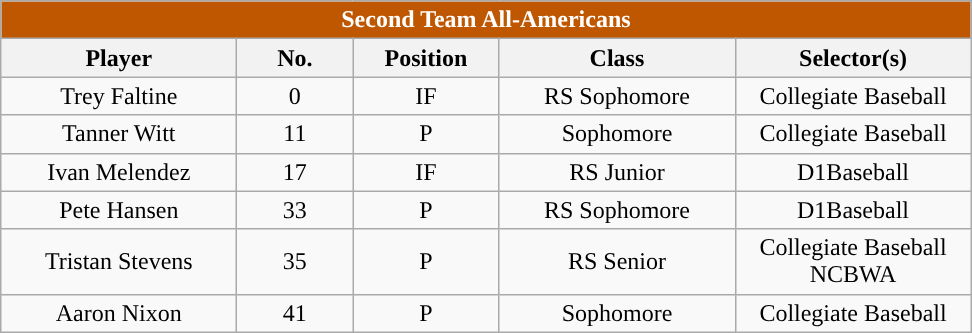<table class="wikitable" style="text-align:center">
<tr>
<td colspan="5" style= "background: #BF5700; color:white"><strong>Second Team All-Americans</strong></td>
</tr>
<tr>
<th style="width:150px; ">Player</th>
<th style="width:70px; ">No.</th>
<th style="width:90px; ">Position</th>
<th style="width:150px; ">Class</th>
<th style="width:150px; ">Selector(s)</th>
</tr>
<tr>
<td>Trey Faltine</td>
<td>0</td>
<td>IF</td>
<td>RS Sophomore</td>
<td>Collegiate Baseball</td>
</tr>
<tr>
<td>Tanner Witt</td>
<td>11</td>
<td>P</td>
<td>Sophomore</td>
<td>Collegiate Baseball</td>
</tr>
<tr>
<td>Ivan Melendez</td>
<td>17</td>
<td>IF</td>
<td>RS Junior</td>
<td>D1Baseball</td>
</tr>
<tr>
<td>Pete Hansen</td>
<td>33</td>
<td>P</td>
<td>RS Sophomore</td>
<td>D1Baseball</td>
</tr>
<tr>
<td>Tristan Stevens</td>
<td>35</td>
<td>P</td>
<td>RS Senior</td>
<td>Collegiate Baseball<br>NCBWA</td>
</tr>
<tr>
<td>Aaron Nixon</td>
<td>41</td>
<td>P</td>
<td>Sophomore</td>
<td>Collegiate Baseball</td>
</tr>
</table>
